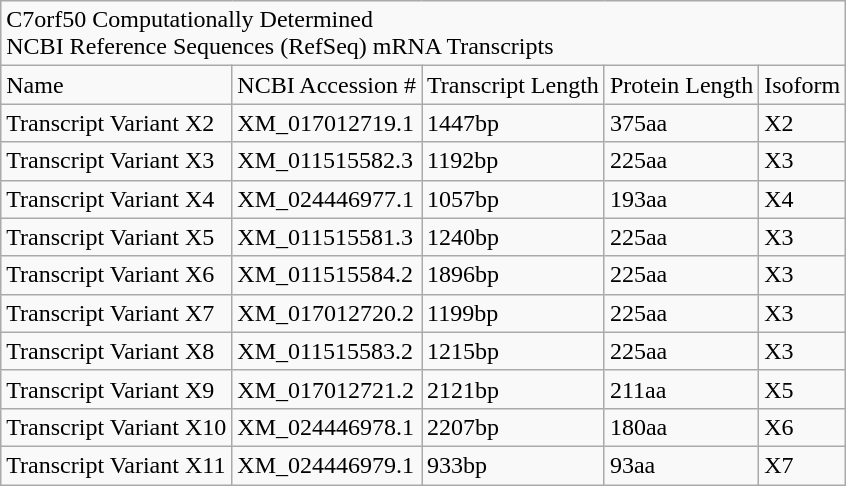<table class="wikitable sortable mw-collapsible mw-collapsed">
<tr>
<td colspan="5">C7orf50  Computationally Determined<br>NCBI  Reference Sequences (RefSeq) mRNA Transcripts</td>
</tr>
<tr>
<td>Name</td>
<td>NCBI Accession #</td>
<td>Transcript Length</td>
<td>Protein Length</td>
<td>Isoform</td>
</tr>
<tr>
<td>Transcript Variant X2</td>
<td>XM_017012719.1</td>
<td>1447bp</td>
<td>375aa</td>
<td>X2</td>
</tr>
<tr>
<td>Transcript Variant X3</td>
<td>XM_011515582.3</td>
<td>1192bp</td>
<td>225aa</td>
<td>X3</td>
</tr>
<tr>
<td>Transcript Variant X4</td>
<td>XM_024446977.1</td>
<td>1057bp</td>
<td>193aa</td>
<td>X4</td>
</tr>
<tr>
<td>Transcript Variant X5</td>
<td>XM_011515581.3</td>
<td>1240bp</td>
<td>225aa</td>
<td>X3</td>
</tr>
<tr>
<td>Transcript Variant X6</td>
<td>XM_011515584.2</td>
<td>1896bp</td>
<td>225aa</td>
<td>X3</td>
</tr>
<tr>
<td>Transcript Variant X7</td>
<td>XM_017012720.2</td>
<td>1199bp</td>
<td>225aa</td>
<td>X3</td>
</tr>
<tr>
<td>Transcript Variant X8</td>
<td>XM_011515583.2</td>
<td>1215bp</td>
<td>225aa</td>
<td>X3</td>
</tr>
<tr>
<td>Transcript Variant X9</td>
<td>XM_017012721.2</td>
<td>2121bp</td>
<td>211aa</td>
<td>X5</td>
</tr>
<tr>
<td>Transcript Variant X10</td>
<td>XM_024446978.1</td>
<td>2207bp</td>
<td>180aa</td>
<td>X6</td>
</tr>
<tr>
<td>Transcript Variant X11</td>
<td>XM_024446979.1</td>
<td>933bp</td>
<td>93aa</td>
<td>X7</td>
</tr>
</table>
